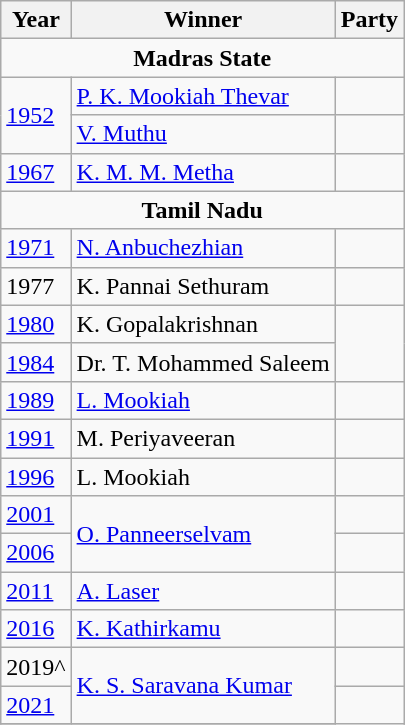<table class="sortable wikitable">
<tr>
<th>Year</th>
<th>Winner</th>
<th colspan="2">Party</th>
</tr>
<tr>
<td style="text-align: center;" colspan="4"><strong>Madras State</strong></td>
</tr>
<tr>
<td rowspan=2><a href='#'>1952</a></td>
<td><a href='#'>P. K. Mookiah Thevar</a></td>
<td></td>
</tr>
<tr>
<td><a href='#'>V. Muthu</a></td>
<td></td>
</tr>
<tr>
<td><a href='#'>1967</a></td>
<td><a href='#'>K. M. M. Metha</a></td>
<td></td>
</tr>
<tr>
<td style="text-align: center;" colspan="4"><strong>Tamil Nadu</strong></td>
</tr>
<tr>
<td><a href='#'>1971</a></td>
<td><a href='#'>N. Anbuchezhian</a></td>
<td></td>
</tr>
<tr>
<td>1977</td>
<td>K. Pannai Sethuram</td>
<td></td>
</tr>
<tr>
<td><a href='#'>1980</a></td>
<td>K. Gopalakrishnan</td>
</tr>
<tr>
<td><a href='#'>1984</a></td>
<td>Dr. T. Mohammed Saleem</td>
</tr>
<tr>
<td><a href='#'>1989</a></td>
<td><a href='#'>L. Mookiah</a></td>
<td></td>
</tr>
<tr>
<td><a href='#'>1991</a></td>
<td>M. Periyaveeran</td>
<td></td>
</tr>
<tr>
<td><a href='#'>1996</a></td>
<td>L. Mookiah</td>
<td></td>
</tr>
<tr>
<td><a href='#'>2001</a></td>
<td rowspan=2><a href='#'>O. Panneerselvam</a></td>
<td></td>
</tr>
<tr>
<td><a href='#'>2006</a></td>
</tr>
<tr>
<td><a href='#'>2011</a></td>
<td><a href='#'>A. Laser</a></td>
<td></td>
</tr>
<tr>
<td><a href='#'>2016</a></td>
<td><a href='#'>K. Kathirkamu</a></td>
<td></td>
</tr>
<tr>
<td>2019^</td>
<td rowspan=2><a href='#'>K. S. Saravana Kumar</a></td>
<td></td>
</tr>
<tr>
<td><a href='#'>2021</a></td>
</tr>
<tr>
</tr>
</table>
